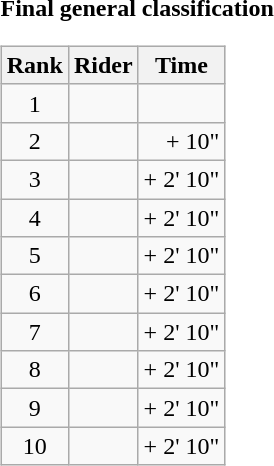<table>
<tr>
<td><strong>Final general classification</strong><br><table class="wikitable">
<tr>
<th scope="col">Rank</th>
<th scope="col">Rider</th>
<th scope="col">Time</th>
</tr>
<tr>
<td style="text-align:center;">1</td>
<td></td>
<td style="text-align:right;"></td>
</tr>
<tr>
<td style="text-align:center;">2</td>
<td></td>
<td style="text-align:right;">+ 10"</td>
</tr>
<tr>
<td style="text-align:center;">3</td>
<td></td>
<td style="text-align:right;">+ 2' 10"</td>
</tr>
<tr>
<td style="text-align:center;">4</td>
<td></td>
<td style="text-align:right;">+ 2' 10"</td>
</tr>
<tr>
<td style="text-align:center;">5</td>
<td></td>
<td style="text-align:right;">+ 2' 10"</td>
</tr>
<tr>
<td style="text-align:center;">6</td>
<td></td>
<td style="text-align:right;">+ 2' 10"</td>
</tr>
<tr>
<td style="text-align:center;">7</td>
<td></td>
<td style="text-align:right;">+ 2' 10"</td>
</tr>
<tr>
<td style="text-align:center;">8</td>
<td></td>
<td style="text-align:right;">+ 2' 10"</td>
</tr>
<tr>
<td style="text-align:center;">9</td>
<td></td>
<td style="text-align:right;">+ 2' 10"</td>
</tr>
<tr>
<td style="text-align:center;">10</td>
<td></td>
<td style="text-align:right;">+ 2' 10"</td>
</tr>
</table>
</td>
</tr>
</table>
